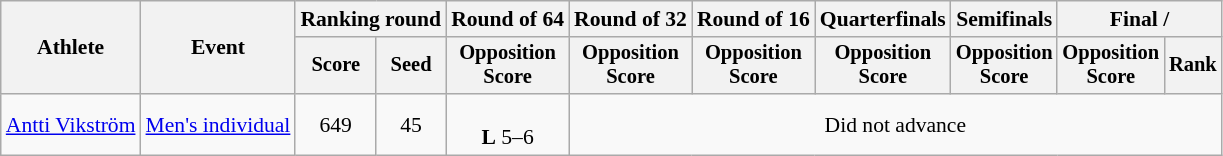<table class="wikitable" style="font-size:90%">
<tr>
<th rowspan=2>Athlete</th>
<th rowspan=2>Event</th>
<th colspan="2">Ranking round</th>
<th>Round of 64</th>
<th>Round of 32</th>
<th>Round of 16</th>
<th>Quarterfinals</th>
<th>Semifinals</th>
<th colspan="2">Final / </th>
</tr>
<tr style="font-size:95%">
<th>Score</th>
<th>Seed</th>
<th>Opposition<br>Score</th>
<th>Opposition<br>Score</th>
<th>Opposition<br>Score</th>
<th>Opposition<br>Score</th>
<th>Opposition<br>Score</th>
<th>Opposition<br>Score</th>
<th>Rank</th>
</tr>
<tr align=center>
<td align=left><a href='#'>Antti Vikström</a></td>
<td align=left><a href='#'>Men's individual</a></td>
<td>649</td>
<td>45</td>
<td> <br><strong>L</strong> 5–6</td>
<td colspan=6>Did not advance</td>
</tr>
</table>
